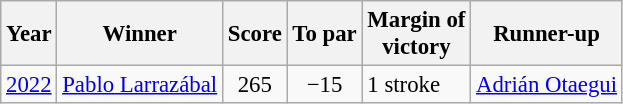<table class="wikitable" style="font-size:95%">
<tr>
<th>Year</th>
<th>Winner</th>
<th>Score</th>
<th>To par</th>
<th>Margin of<br>victory</th>
<th>Runner-up</th>
</tr>
<tr>
<td><a href='#'>2022</a></td>
<td> <a href='#'>Pablo Larrazábal</a></td>
<td align=center>265</td>
<td align=center>−15</td>
<td>1 stroke</td>
<td> <a href='#'>Adrián Otaegui</a></td>
</tr>
</table>
